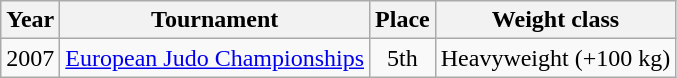<table class=wikitable>
<tr>
<th>Year</th>
<th>Tournament</th>
<th>Place</th>
<th>Weight class</th>
</tr>
<tr>
<td>2007</td>
<td><a href='#'>European Judo Championships</a></td>
<td align="center">5th</td>
<td>Heavyweight (+100 kg)</td>
</tr>
</table>
